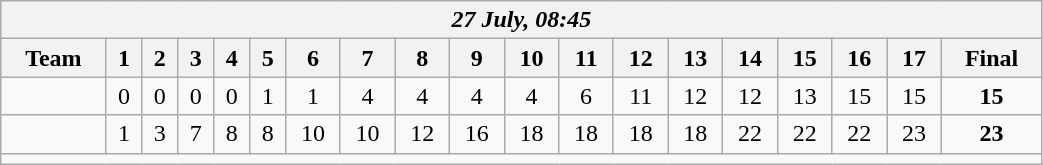<table class=wikitable style="text-align:center; width: 55%">
<tr>
<th colspan=20><em>27 July, 08:45</em></th>
</tr>
<tr>
<th>Team</th>
<th>1</th>
<th>2</th>
<th>3</th>
<th>4</th>
<th>5</th>
<th>6</th>
<th>7</th>
<th>8</th>
<th>9</th>
<th>10</th>
<th>11</th>
<th>12</th>
<th>13</th>
<th>14</th>
<th>15</th>
<th>16</th>
<th>17</th>
<th>Final</th>
</tr>
<tr>
<td align=left></td>
<td>0</td>
<td>0</td>
<td>0</td>
<td>0</td>
<td>1</td>
<td>1</td>
<td>4</td>
<td>4</td>
<td>4</td>
<td>4</td>
<td>6</td>
<td>11</td>
<td>12</td>
<td>12</td>
<td>13</td>
<td>15</td>
<td>15</td>
<td><strong>15</strong></td>
</tr>
<tr>
<td align=left><strong></strong></td>
<td>1</td>
<td>3</td>
<td>7</td>
<td>8</td>
<td>8</td>
<td>10</td>
<td>10</td>
<td>12</td>
<td>16</td>
<td>18</td>
<td>18</td>
<td>18</td>
<td>18</td>
<td>22</td>
<td>22</td>
<td>22</td>
<td>23</td>
<td><strong>23</strong></td>
</tr>
<tr>
<td colspan=20></td>
</tr>
</table>
